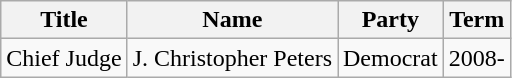<table class = "wikitable">
<tr>
<th>Title</th>
<th>Name</th>
<th>Party</th>
<th>Term</th>
</tr>
<tr>
<td>Chief Judge</td>
<td>J. Christopher Peters</td>
<td>Democrat</td>
<td>2008-</td>
</tr>
</table>
